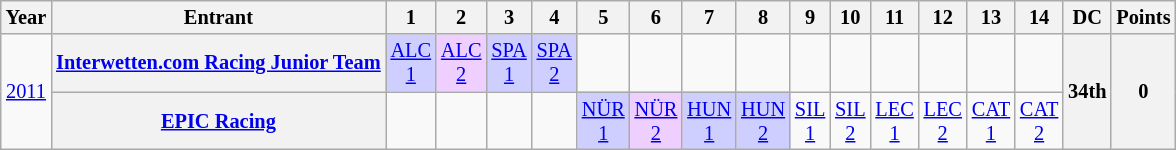<table class="wikitable" style="text-align:center; font-size:85%">
<tr>
<th>Year</th>
<th>Entrant</th>
<th>1</th>
<th>2</th>
<th>3</th>
<th>4</th>
<th>5</th>
<th>6</th>
<th>7</th>
<th>8</th>
<th>9</th>
<th>10</th>
<th>11</th>
<th>12</th>
<th>13</th>
<th>14</th>
<th>DC</th>
<th>Points</th>
</tr>
<tr>
<td rowspan="2"><a href='#'>2011</a></td>
<th nowrap><a href='#'>Interwetten.com Racing Junior Team</a></th>
<td style="background:#cfcfff;"><a href='#'>ALC<br>1</a><br></td>
<td style="background:#efcfff;"><a href='#'>ALC<br>2</a><br></td>
<td style="background:#cfcfff;"><a href='#'>SPA<br>1</a><br></td>
<td style="background:#cfcfff;"><a href='#'>SPA<br>2</a><br></td>
<td></td>
<td></td>
<td></td>
<td></td>
<td></td>
<td></td>
<td></td>
<td></td>
<td></td>
<td></td>
<th rowspan="2">34th</th>
<th rowspan="2">0</th>
</tr>
<tr>
<th nowrap><a href='#'>EPIC Racing</a></th>
<td></td>
<td></td>
<td></td>
<td></td>
<td style="background:#cfcfff;"><a href='#'>NÜR<br>1</a><br></td>
<td style="background:#efcfff;"><a href='#'>NÜR<br>2</a><br></td>
<td style="background:#cfcfff;"><a href='#'>HUN<br>1</a><br></td>
<td style="background:#cfcfff;"><a href='#'>HUN<br>2</a><br></td>
<td style="background:#;"><a href='#'>SIL<br>1</a><br></td>
<td style="background:#;"><a href='#'>SIL<br>2</a><br></td>
<td style="background:#;"><a href='#'>LEC<br>1</a><br></td>
<td style="background:#;"><a href='#'>LEC<br>2</a><br></td>
<td style="background:#;"><a href='#'>CAT<br>1</a><br></td>
<td style="background:#;"><a href='#'>CAT<br>2</a><br></td>
</tr>
</table>
